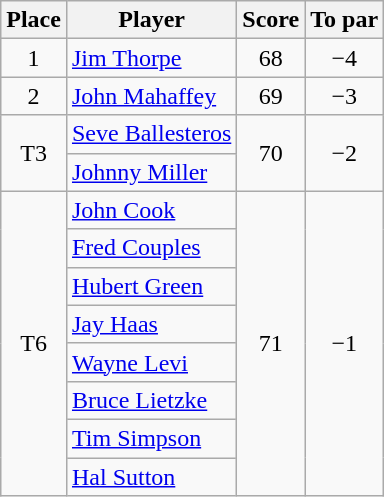<table class="wikitable">
<tr>
<th>Place</th>
<th>Player</th>
<th>Score</th>
<th>To par</th>
</tr>
<tr>
<td align=center>1</td>
<td> <a href='#'>Jim Thorpe</a></td>
<td align=center>68</td>
<td align=center>−4</td>
</tr>
<tr>
<td align=center>2</td>
<td> <a href='#'>John Mahaffey</a></td>
<td align=center>69</td>
<td align=center>−3</td>
</tr>
<tr>
<td rowspan=2 align=center>T3</td>
<td> <a href='#'>Seve Ballesteros</a></td>
<td rowspan=2 align=center>70</td>
<td rowspan=2 align=center>−2</td>
</tr>
<tr>
<td> <a href='#'>Johnny Miller</a></td>
</tr>
<tr>
<td rowspan=8 align=center>T6</td>
<td> <a href='#'>John Cook</a></td>
<td rowspan=8 align=center>71</td>
<td rowspan=8 align=center>−1</td>
</tr>
<tr>
<td> <a href='#'>Fred Couples</a></td>
</tr>
<tr>
<td> <a href='#'>Hubert Green</a></td>
</tr>
<tr>
<td> <a href='#'>Jay Haas</a></td>
</tr>
<tr>
<td> <a href='#'>Wayne Levi</a></td>
</tr>
<tr>
<td> <a href='#'>Bruce Lietzke</a></td>
</tr>
<tr>
<td> <a href='#'>Tim Simpson</a></td>
</tr>
<tr>
<td> <a href='#'>Hal Sutton</a></td>
</tr>
</table>
